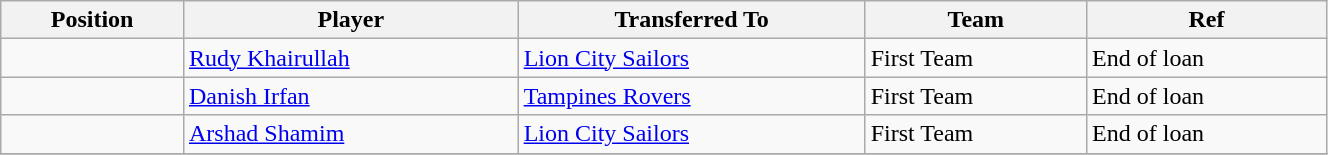<table class="wikitable sortable" style="width:70%; text-align:center; font-size:100%; text-align:left;">
<tr>
<th>Position</th>
<th>Player</th>
<th>Transferred To</th>
<th>Team</th>
<th>Ref</th>
</tr>
<tr>
<td></td>
<td> <a href='#'>Rudy Khairullah</a></td>
<td> <a href='#'>Lion City Sailors</a></td>
<td>First Team</td>
<td>End of loan  </td>
</tr>
<tr>
<td></td>
<td> <a href='#'>Danish Irfan</a></td>
<td> <a href='#'>Tampines Rovers</a></td>
<td>First Team</td>
<td>End of loan </td>
</tr>
<tr>
<td></td>
<td> <a href='#'>Arshad Shamim</a></td>
<td> <a href='#'>Lion City Sailors</a></td>
<td>First Team</td>
<td>End of loan </td>
</tr>
<tr>
</tr>
</table>
